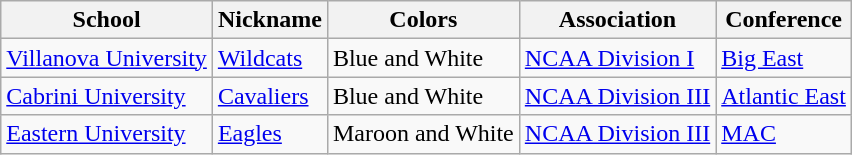<table class="wikitable">
<tr ">
<th>School</th>
<th>Nickname</th>
<th>Colors</th>
<th>Association</th>
<th>Conference</th>
</tr>
<tr>
<td><a href='#'>Villanova University</a></td>
<td><a href='#'>Wildcats</a></td>
<td>Blue and White</td>
<td><a href='#'>NCAA Division I</a></td>
<td><a href='#'>Big East</a></td>
</tr>
<tr>
<td><a href='#'>Cabrini University</a></td>
<td><a href='#'>Cavaliers</a></td>
<td>Blue and White</td>
<td><a href='#'>NCAA Division III</a></td>
<td><a href='#'>Atlantic East</a></td>
</tr>
<tr>
<td><a href='#'>Eastern University</a></td>
<td><a href='#'>Eagles</a></td>
<td>Maroon and White</td>
<td><a href='#'>NCAA Division III</a></td>
<td><a href='#'>MAC</a></td>
</tr>
</table>
